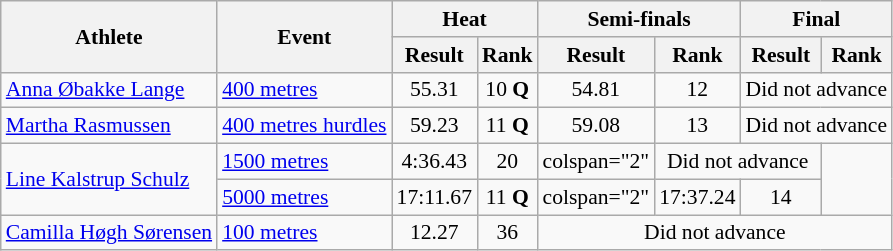<table class="wikitable" style="font-size:90%; text-align:center">
<tr>
<th rowspan="2">Athlete</th>
<th rowspan="2">Event</th>
<th colspan="2">Heat</th>
<th colspan="2">Semi-finals</th>
<th colspan="2">Final</th>
</tr>
<tr>
<th>Result</th>
<th>Rank</th>
<th>Result</th>
<th>Rank</th>
<th>Result</th>
<th>Rank</th>
</tr>
<tr>
<td align="left"><a href='#'>Anna Øbakke Lange</a></td>
<td align="left"><a href='#'>400 metres</a></td>
<td>55.31</td>
<td>10 <strong>Q</strong></td>
<td>54.81</td>
<td>12</td>
<td colspan="2">Did not advance</td>
</tr>
<tr>
<td align="left"><a href='#'>Martha Rasmussen</a></td>
<td align="left"><a href='#'>400 metres hurdles</a></td>
<td>59.23</td>
<td>11 <strong>Q</strong></td>
<td>59.08</td>
<td>13</td>
<td colspan="2">Did not advance</td>
</tr>
<tr>
<td align="left"  rowspan="2"><a href='#'>Line Kalstrup Schulz</a></td>
<td align="left"><a href='#'>1500 metres</a></td>
<td>4:36.43</td>
<td>20</td>
<td>colspan="2" </td>
<td colspan="2">Did not advance</td>
</tr>
<tr>
<td align="left"><a href='#'>5000 metres</a></td>
<td>17:11.67</td>
<td>11 <strong>Q</strong></td>
<td>colspan="2" </td>
<td>17:37.24</td>
<td>14</td>
</tr>
<tr>
<td align="left"><a href='#'>Camilla Høgh Sørensen</a></td>
<td align="left"><a href='#'>100 metres</a></td>
<td>12.27</td>
<td>36</td>
<td colspan="4">Did not advance</td>
</tr>
</table>
